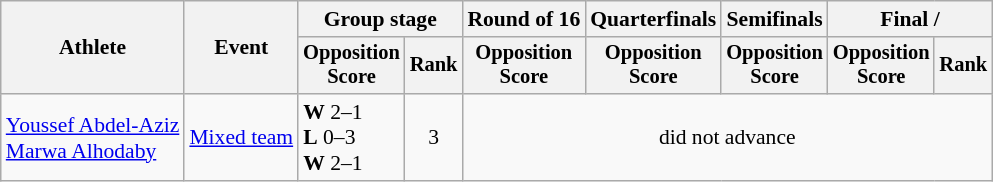<table class=wikitable style="font-size:90%">
<tr>
<th rowspan=2>Athlete</th>
<th rowspan=2>Event</th>
<th colspan=2>Group stage</th>
<th>Round of 16</th>
<th>Quarterfinals</th>
<th>Semifinals</th>
<th colspan=2>Final / </th>
</tr>
<tr style="font-size:95%">
<th>Opposition<br>Score</th>
<th>Rank</th>
<th>Opposition<br>Score</th>
<th>Opposition<br>Score</th>
<th>Opposition<br>Score</th>
<th>Opposition<br>Score</th>
<th>Rank</th>
</tr>
<tr align=center>
<td align=left><a href='#'>Youssef Abdel-Aziz</a><br><a href='#'>Marwa Alhodaby</a></td>
<td align=left><a href='#'>Mixed team</a></td>
<td align=left> <strong>W</strong>  2–1<br> <strong>L</strong> 0–3<br> <strong>W</strong> 2–1</td>
<td>3</td>
<td colspan=5>did not advance</td>
</tr>
</table>
